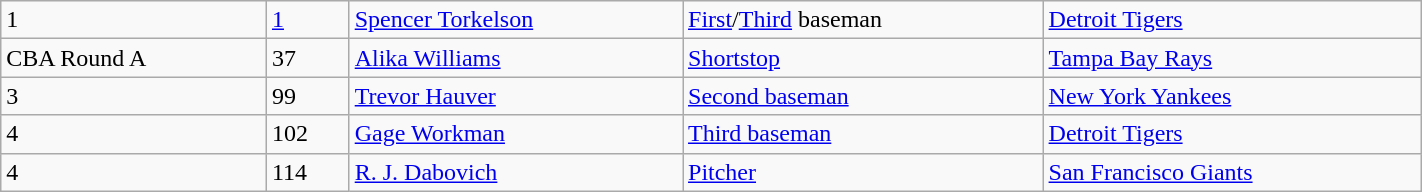<table class="wikitable" style="width:75%;">
<tr>
<td>1</td>
<td><a href='#'>1</a></td>
<td><a href='#'>Spencer Torkelson</a></td>
<td><a href='#'>First</a>/<a href='#'>Third</a> baseman</td>
<td><a href='#'>Detroit Tigers</a></td>
</tr>
<tr>
<td>CBA Round A</td>
<td>37</td>
<td><a href='#'>Alika Williams</a></td>
<td><a href='#'>Shortstop</a></td>
<td><a href='#'>Tampa Bay Rays</a></td>
</tr>
<tr>
<td>3</td>
<td>99</td>
<td><a href='#'>Trevor Hauver</a></td>
<td><a href='#'>Second baseman</a></td>
<td><a href='#'>New York Yankees</a></td>
</tr>
<tr>
<td>4</td>
<td>102</td>
<td><a href='#'>Gage Workman</a></td>
<td><a href='#'>Third baseman</a></td>
<td><a href='#'>Detroit Tigers</a></td>
</tr>
<tr>
<td>4</td>
<td>114</td>
<td><a href='#'>R. J. Dabovich</a></td>
<td><a href='#'>Pitcher</a></td>
<td><a href='#'>San Francisco Giants</a></td>
</tr>
</table>
